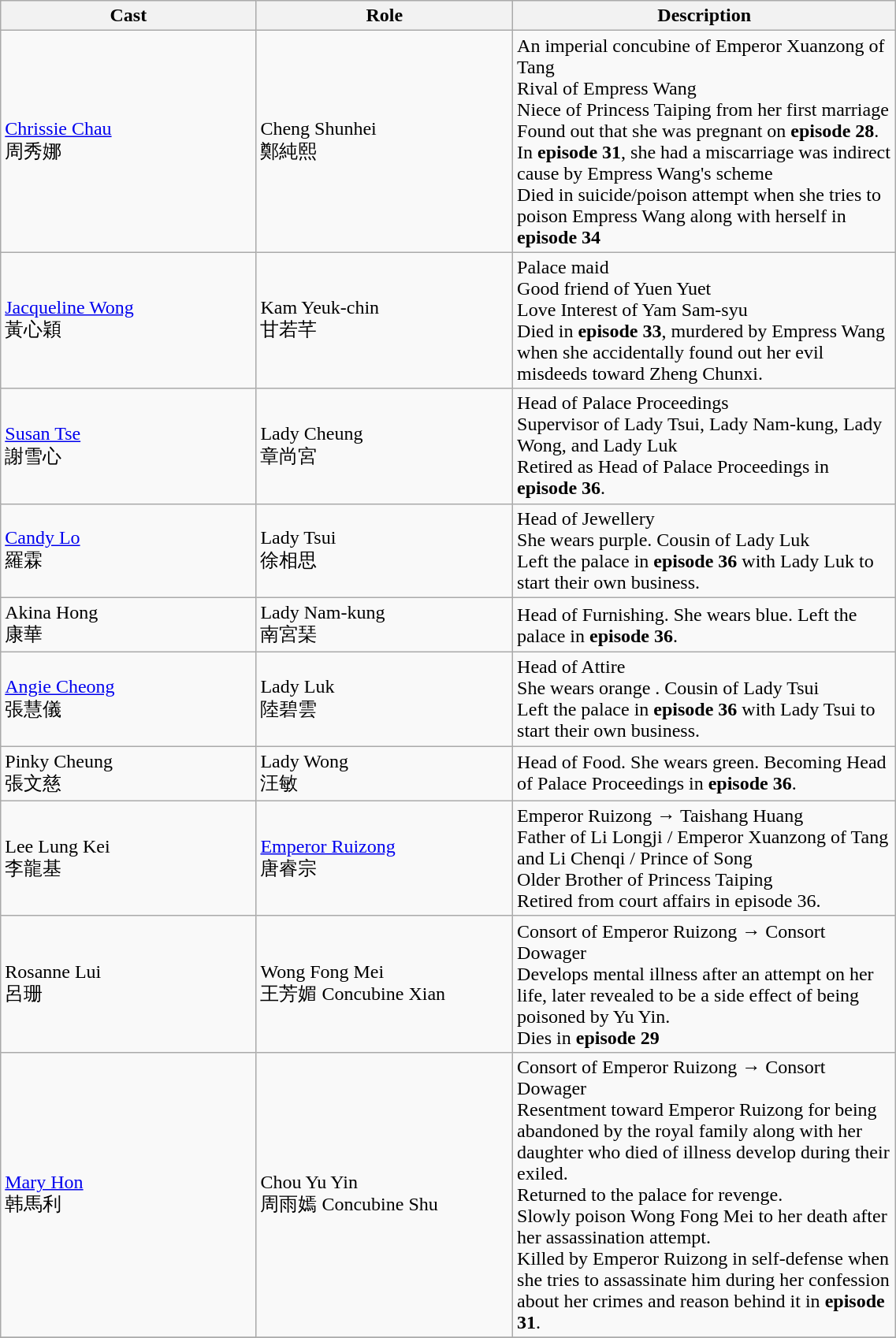<table class="wikitable" width="60%">
<tr>
<th style="width:10%">Cast</th>
<th style="width:10%">Role</th>
<th style="width:15%">Description</th>
</tr>
<tr>
<td><a href='#'>Chrissie Chau</a><br> 周秀娜</td>
<td>Cheng Shunhei <br> 鄭純熙</td>
<td>An imperial concubine of Emperor Xuanzong of Tang <br>Rival of Empress Wang <br>Niece of Princess Taiping from her first marriage <br>Found out that she was pregnant on <strong>episode 28</strong>.  <br>In <strong>episode 31</strong>, she had a miscarriage was indirect cause by Empress Wang's scheme <br>Died in suicide/poison attempt when she tries to poison Empress Wang along with herself in <strong>episode 34</strong></td>
</tr>
<tr>
<td><a href='#'>Jacqueline Wong</a><br>黃心穎</td>
<td>Kam Yeuk-chin <br> 甘若芊</td>
<td>Palace maid <br>Good friend of Yuen Yuet   <br>Love Interest of Yam Sam-syu <br>Died in <strong>episode 33</strong>, murdered by Empress Wang when she accidentally found out her evil misdeeds toward Zheng Chunxi.</td>
</tr>
<tr>
<td><a href='#'>Susan Tse</a> <br> 謝雪心</td>
<td>Lady Cheung  <br> 章尚宮</td>
<td>Head of Palace Proceedings <br>Supervisor of Lady Tsui, Lady Nam-kung, Lady Wong, and  Lady Luk <br>Retired as Head of Palace Proceedings in <strong>episode 36</strong>.</td>
</tr>
<tr>
<td><a href='#'>Candy Lo</a> <br>羅霖</td>
<td>Lady Tsui <br> 徐相思</td>
<td>Head of Jewellery  <br>She wears purple. Cousin of Lady Luk <br>Left the palace in <strong>episode 36</strong> with Lady Luk to start their own business.</td>
</tr>
<tr .>
<td>Akina Hong <br>康華</td>
<td>Lady Nam-kung <br> 南宮琹</td>
<td>Head of Furnishing.  She wears blue.  Left the palace in <strong>episode 36</strong>.</td>
</tr>
<tr>
<td><a href='#'>Angie Cheong</a><br>張慧儀</td>
<td>Lady Luk <br>陸碧雲</td>
<td>Head of Attire <br>She wears orange . Cousin of Lady Tsui <br>Left the palace in <strong>episode 36</strong> with Lady Tsui to start their own business.</td>
</tr>
<tr>
<td>Pinky Cheung<br>張文慈</td>
<td>Lady Wong <br> 汪敏</td>
<td>Head of Food.  She wears green. Becoming Head of Palace Proceedings in <strong>episode 36</strong>.</td>
</tr>
<tr>
<td>Lee Lung Kei <br> 李龍基</td>
<td><a href='#'>Emperor Ruizong</a> <br> 唐睿宗</td>
<td>Emperor Ruizong → Taishang Huang <br>Father of Li Longji / Emperor Xuanzong of Tang and Li Chenqi / Prince of Song <br>Older Brother of Princess Taiping <br>Retired from court affairs in episode 36.</td>
</tr>
<tr>
<td>Rosanne Lui <br> 呂珊</td>
<td>Wong Fong Mei  <br> 王芳媚 Concubine Xian</td>
<td>Consort of Emperor Ruizong → Consort Dowager <br>Develops mental illness after an attempt on her life, later revealed to be a side effect of being poisoned by Yu Yin. <br>Dies in <strong>episode 29</strong></td>
</tr>
<tr>
<td><a href='#'>Mary Hon</a> <br> 韩馬利</td>
<td>Chou Yu Yin  <br> 周雨嫣 Concubine Shu</td>
<td>Consort of Emperor Ruizong → Consort Dowager <br>Resentment toward Emperor Ruizong for being abandoned by the royal family along with her daughter who died of illness develop during their exiled. <br>Returned to the palace for revenge. <br>Slowly poison Wong Fong Mei to her death after her assassination attempt. <br>Killed by Emperor Ruizong in self-defense when she tries to assassinate him during her confession about her crimes and reason behind it in <strong>episode 31</strong>.</td>
</tr>
<tr>
</tr>
</table>
